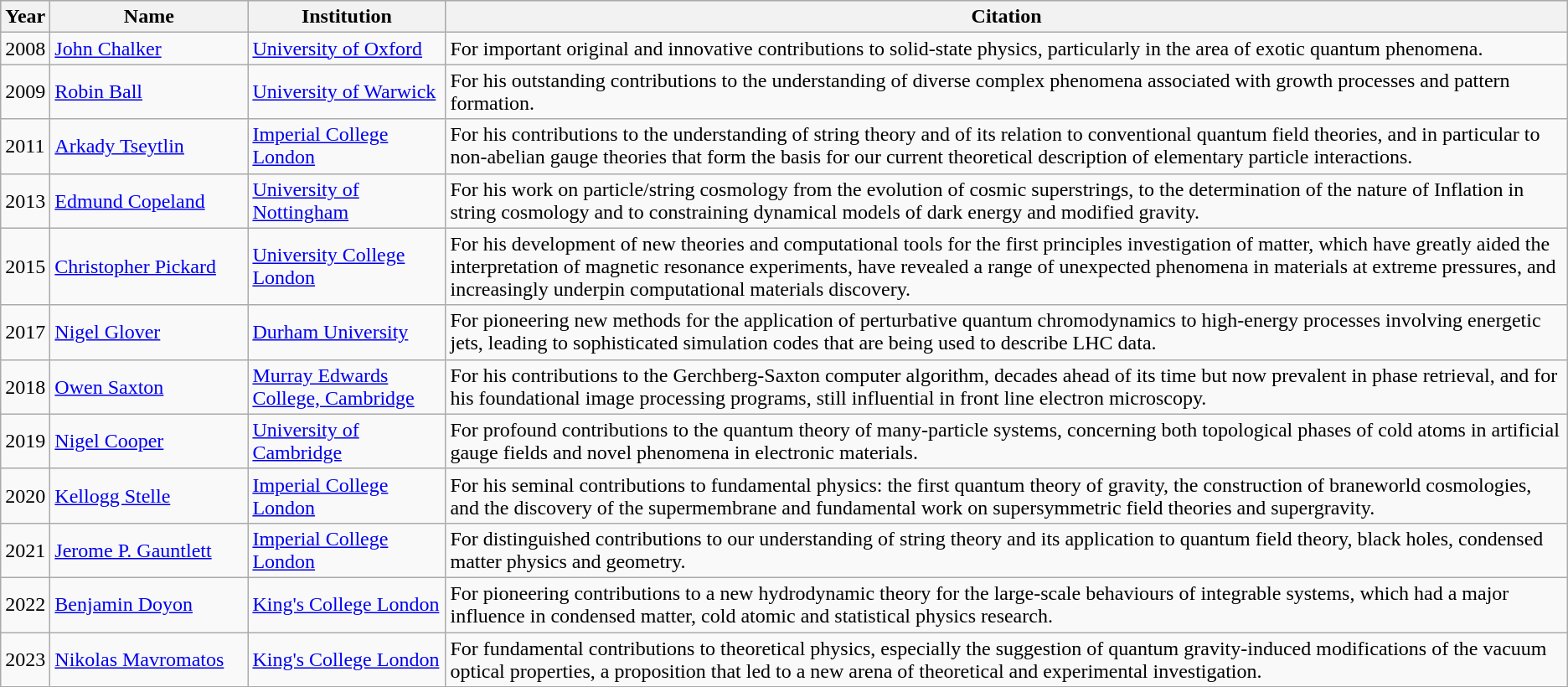<table class="wikitable sortable">
<tr bgcolor="#ccccc">
<th>Year</th>
<th width=150px>Name</th>
<th width=150px>Institution</th>
<th scope = col class = unsortable>Citation</th>
</tr>
<tr>
<td>2008</td>
<td><a href='#'>John Chalker</a></td>
<td><a href='#'>University of Oxford</a></td>
<td>For important original and innovative contributions to solid-state physics, particularly in the area of exotic quantum phenomena.</td>
</tr>
<tr>
<td>2009</td>
<td><a href='#'>Robin Ball</a></td>
<td><a href='#'>University of Warwick</a></td>
<td>For his outstanding contributions to the understanding of diverse complex phenomena associated with growth processes and pattern formation.</td>
</tr>
<tr>
<td>2011</td>
<td><a href='#'>Arkady Tseytlin</a></td>
<td><a href='#'>Imperial College London</a></td>
<td>For his contributions to the understanding of string theory and of its relation to conventional quantum field theories, and in particular to non-abelian gauge theories that form the basis for our current theoretical description of elementary particle interactions.</td>
</tr>
<tr>
<td>2013</td>
<td><a href='#'>Edmund Copeland</a></td>
<td><a href='#'>University of Nottingham</a></td>
<td>For his work on particle/string cosmology from the evolution of cosmic superstrings, to the determination of the nature of Inflation in string cosmology and to constraining dynamical models of dark energy and modified gravity.</td>
</tr>
<tr>
<td>2015</td>
<td><a href='#'>Christopher Pickard</a></td>
<td><a href='#'>University College London</a></td>
<td>For his development of new theories and computational tools for the first principles investigation of matter, which have greatly aided the interpretation of magnetic resonance experiments, have revealed a range of unexpected phenomena in materials at extreme pressures, and increasingly underpin computational materials discovery.</td>
</tr>
<tr>
<td>2017</td>
<td><a href='#'>Nigel Glover</a></td>
<td><a href='#'>Durham University</a></td>
<td>For pioneering new methods for the application of perturbative quantum chromodynamics to high-energy processes involving energetic jets, leading to sophisticated simulation codes that are being used to describe LHC data.</td>
</tr>
<tr>
<td>2018</td>
<td><a href='#'>Owen Saxton</a></td>
<td><a href='#'>Murray Edwards College, Cambridge</a></td>
<td>For his contributions to the Gerchberg-Saxton computer algorithm, decades ahead of its time but now prevalent in phase retrieval, and for his foundational image processing programs, still influential in front line electron microscopy.</td>
</tr>
<tr>
<td>2019</td>
<td><a href='#'>Nigel Cooper</a></td>
<td><a href='#'>University of Cambridge</a></td>
<td>For profound contributions to the quantum theory of many-particle systems, concerning both topological phases of cold atoms in artificial gauge fields and novel phenomena in electronic materials.</td>
</tr>
<tr>
<td>2020</td>
<td><a href='#'>Kellogg Stelle</a></td>
<td><a href='#'>Imperial College London</a></td>
<td>For his seminal contributions to fundamental physics: the first quantum theory of gravity, the construction of braneworld cosmologies, and the discovery of the supermembrane and fundamental work on supersymmetric field theories and supergravity.</td>
</tr>
<tr>
<td>2021</td>
<td><a href='#'>Jerome P. Gauntlett</a></td>
<td><a href='#'>Imperial College London</a></td>
<td>For distinguished contributions to our understanding of string theory and its application to quantum field theory, black holes, condensed matter physics and geometry.</td>
</tr>
<tr>
<td>2022</td>
<td><a href='#'>Benjamin Doyon</a></td>
<td><a href='#'>King's College London</a></td>
<td>For pioneering contributions to a new hydrodynamic theory for the large-scale behaviours of integrable systems, which had a major influence in condensed matter, cold atomic and statistical physics research.</td>
</tr>
<tr>
<td>2023</td>
<td><a href='#'>Nikolas Mavromatos</a></td>
<td><a href='#'>King's College London</a></td>
<td>For fundamental contributions to theoretical physics, especially the suggestion of quantum gravity-induced modifications of the vacuum optical properties, a proposition that led to a new arena of theoretical and experimental investigation.</td>
</tr>
<tr>
</tr>
</table>
